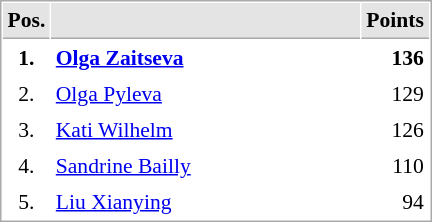<table cellspacing="1" cellpadding="3" style="border:1px solid #AAAAAA;font-size:90%">
<tr bgcolor="#E4E4E4">
<th style="border-bottom:1px solid #AAAAAA" width=10>Pos.</th>
<th style="border-bottom:1px solid #AAAAAA" width=200></th>
<th style="border-bottom:1px solid #AAAAAA" width=20>Points</th>
</tr>
<tr>
<td align="center"><strong>1.</strong></td>
<td> <strong><a href='#'>Olga Zaitseva</a></strong></td>
<td align="right"><strong>136</strong></td>
</tr>
<tr>
<td align="center">2.</td>
<td> <a href='#'>Olga Pyleva</a></td>
<td align="right">129</td>
</tr>
<tr>
<td align="center">3.</td>
<td> <a href='#'>Kati Wilhelm</a></td>
<td align="right">126</td>
</tr>
<tr>
<td align="center">4.</td>
<td> <a href='#'>Sandrine Bailly</a></td>
<td align="right">110</td>
</tr>
<tr>
<td align="center">5.</td>
<td> <a href='#'>Liu Xianying</a></td>
<td align="right">94</td>
</tr>
</table>
